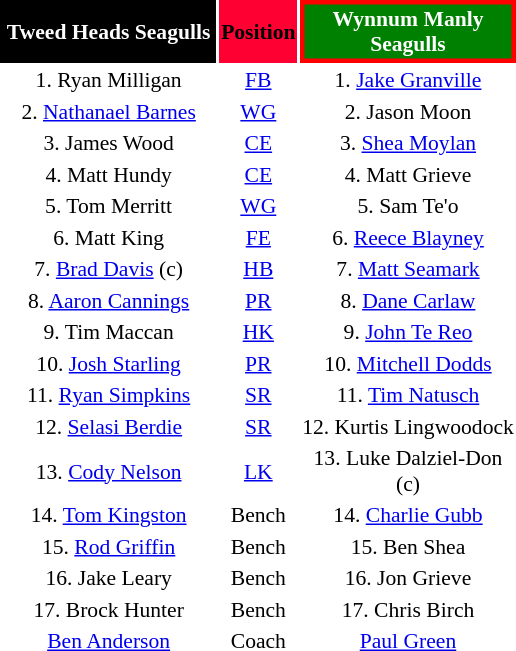<table style="float:right; font-size:90%; text-align:center; margin-left:1em;">
<tr style="background:#f03;">
<th align="centre" width="136" style="border: 3px solid black; background: black; color: white">Tweed Heads Seagulls</th>
<th style="width:40px;">Position</th>
<th align="centre" width="136" style="border: 3px solid red; background: green; color: white">Wynnum Manly Seagulls</th>
</tr>
<tr>
<td>1. Ryan Milligan</td>
<td><a href='#'>FB</a></td>
<td>1. <a href='#'>Jake Granville</a></td>
</tr>
<tr>
<td>2. <a href='#'>Nathanael Barnes</a></td>
<td><a href='#'>WG</a></td>
<td>2. Jason Moon</td>
</tr>
<tr>
<td>3. James Wood</td>
<td><a href='#'>CE</a></td>
<td>3. <a href='#'>Shea Moylan</a></td>
</tr>
<tr>
<td>4. Matt Hundy</td>
<td><a href='#'>CE</a></td>
<td>4. Matt Grieve</td>
</tr>
<tr>
<td>5. Tom Merritt</td>
<td><a href='#'>WG</a></td>
<td>5. Sam Te'o</td>
</tr>
<tr>
<td>6. Matt King</td>
<td><a href='#'>FE</a></td>
<td>6. <a href='#'>Reece Blayney</a></td>
</tr>
<tr>
<td>7. <a href='#'>Brad Davis</a> (c)</td>
<td><a href='#'>HB</a></td>
<td>7. <a href='#'>Matt Seamark</a></td>
</tr>
<tr>
<td>8. <a href='#'>Aaron Cannings</a></td>
<td><a href='#'>PR</a></td>
<td>8. <a href='#'>Dane Carlaw</a></td>
</tr>
<tr>
<td>9. Tim Maccan</td>
<td><a href='#'>HK</a></td>
<td>9. <a href='#'>John Te Reo</a></td>
</tr>
<tr>
<td>10. <a href='#'>Josh Starling</a></td>
<td><a href='#'>PR</a></td>
<td>10. <a href='#'>Mitchell Dodds</a></td>
</tr>
<tr>
<td>11. <a href='#'>Ryan Simpkins</a></td>
<td><a href='#'>SR</a></td>
<td>11. <a href='#'>Tim Natusch</a></td>
</tr>
<tr>
<td>12. <a href='#'>Selasi Berdie</a></td>
<td><a href='#'>SR</a></td>
<td>12. Kurtis Lingwoodock</td>
</tr>
<tr>
<td>13. <a href='#'>Cody Nelson</a></td>
<td><a href='#'>LK</a></td>
<td>13. Luke Dalziel-Don (c)</td>
</tr>
<tr>
<td>14. <a href='#'>Tom Kingston</a></td>
<td>Bench</td>
<td>14. <a href='#'>Charlie Gubb</a></td>
</tr>
<tr>
<td>15. <a href='#'>Rod Griffin</a></td>
<td>Bench</td>
<td>15. Ben Shea</td>
</tr>
<tr>
<td>16. Jake Leary</td>
<td>Bench</td>
<td>16. Jon Grieve</td>
</tr>
<tr>
<td>17. Brock Hunter</td>
<td>Bench</td>
<td>17. Chris Birch</td>
</tr>
<tr>
<td><a href='#'>Ben Anderson</a></td>
<td>Coach</td>
<td><a href='#'>Paul Green</a></td>
</tr>
</table>
